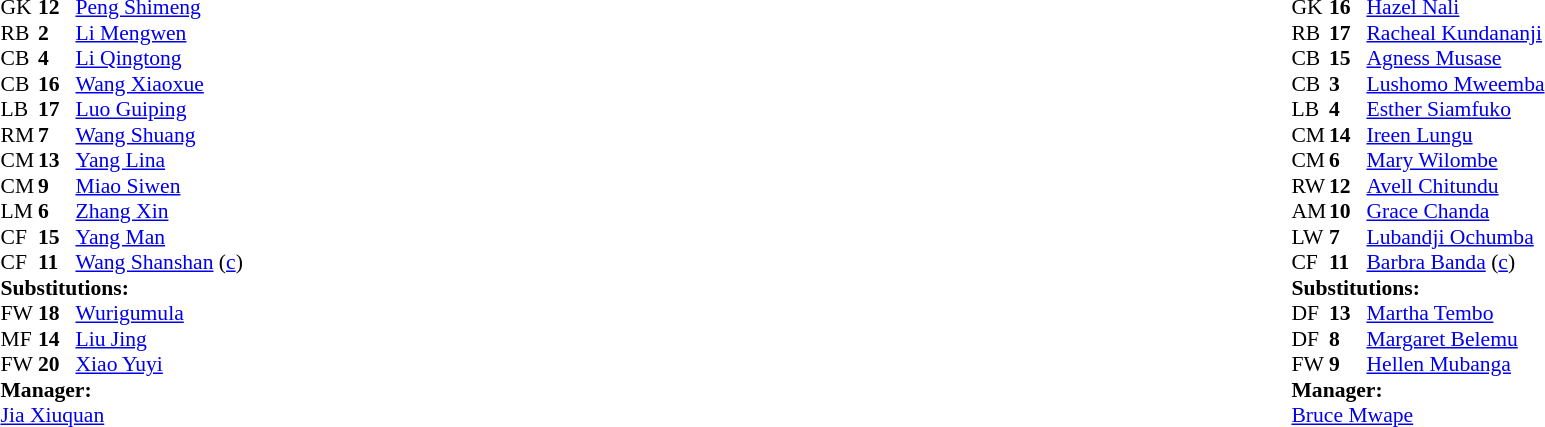<table width="100%">
<tr>
<td valign="top" width="40%"><br><table style="font-size:90%" cellspacing="0" cellpadding="0">
<tr>
<th width=25></th>
<th width=25></th>
</tr>
<tr>
<td>GK</td>
<td><strong>12</strong></td>
<td><a href='#'>Peng Shimeng</a></td>
</tr>
<tr>
<td>RB</td>
<td><strong>2</strong></td>
<td><a href='#'>Li Mengwen</a></td>
</tr>
<tr>
<td>CB</td>
<td><strong>4</strong></td>
<td><a href='#'>Li Qingtong</a></td>
<td></td>
</tr>
<tr>
<td>CB</td>
<td><strong>16</strong></td>
<td><a href='#'>Wang Xiaoxue</a></td>
</tr>
<tr>
<td>LB</td>
<td><strong>17</strong></td>
<td><a href='#'>Luo Guiping</a></td>
</tr>
<tr>
<td>RM</td>
<td><strong>7</strong></td>
<td><a href='#'>Wang Shuang</a></td>
</tr>
<tr>
<td>CM</td>
<td><strong>13</strong></td>
<td><a href='#'>Yang Lina</a></td>
</tr>
<tr>
<td>CM</td>
<td><strong>9</strong></td>
<td><a href='#'>Miao Siwen</a></td>
<td></td>
<td></td>
</tr>
<tr>
<td>LM</td>
<td><strong>6</strong></td>
<td><a href='#'>Zhang Xin</a></td>
<td></td>
<td></td>
</tr>
<tr>
<td>CF</td>
<td><strong>15</strong></td>
<td><a href='#'>Yang Man</a></td>
<td></td>
<td></td>
</tr>
<tr>
<td>CF</td>
<td><strong>11</strong></td>
<td><a href='#'>Wang Shanshan</a> (<a href='#'>c</a>)</td>
</tr>
<tr>
<td colspan=3><strong>Substitutions:</strong></td>
</tr>
<tr>
<td>FW</td>
<td><strong>18</strong></td>
<td><a href='#'>Wurigumula</a></td>
<td></td>
<td></td>
</tr>
<tr>
<td>MF</td>
<td><strong>14</strong></td>
<td><a href='#'>Liu Jing</a></td>
<td></td>
<td></td>
</tr>
<tr>
<td>FW</td>
<td><strong>20</strong></td>
<td><a href='#'>Xiao Yuyi</a></td>
<td></td>
<td></td>
</tr>
<tr>
<td colspan=3><strong>Manager:</strong></td>
</tr>
<tr>
<td colspan=3><a href='#'>Jia Xiuquan</a></td>
</tr>
</table>
</td>
<td valign="top"></td>
<td valign="top" width="50%"><br><table style="font-size:90%; margin:auto" cellspacing="0" cellpadding="0">
<tr>
<th width=25></th>
<th width=25></th>
</tr>
<tr>
<td>GK</td>
<td><strong>16</strong></td>
<td><a href='#'>Hazel Nali</a></td>
</tr>
<tr>
<td>RB</td>
<td><strong>17</strong></td>
<td><a href='#'>Racheal Kundananji</a></td>
</tr>
<tr>
<td>CB</td>
<td><strong>15</strong></td>
<td><a href='#'>Agness Musase</a></td>
</tr>
<tr>
<td>CB</td>
<td><strong>3</strong></td>
<td><a href='#'>Lushomo Mweemba</a></td>
<td></td>
</tr>
<tr>
<td>LB</td>
<td><strong>4</strong></td>
<td><a href='#'>Esther Siamfuko</a></td>
<td></td>
<td></td>
</tr>
<tr>
<td>CM</td>
<td><strong>14</strong></td>
<td><a href='#'>Ireen Lungu</a></td>
</tr>
<tr>
<td>CM</td>
<td><strong>6</strong></td>
<td><a href='#'>Mary Wilombe</a></td>
<td></td>
<td></td>
</tr>
<tr>
<td>RW</td>
<td><strong>12</strong></td>
<td><a href='#'>Avell Chitundu</a></td>
</tr>
<tr>
<td>AM</td>
<td><strong>10</strong></td>
<td><a href='#'>Grace Chanda</a></td>
</tr>
<tr>
<td>LW</td>
<td><strong>7</strong></td>
<td><a href='#'>Lubandji Ochumba</a></td>
<td></td>
<td></td>
</tr>
<tr>
<td>CF</td>
<td><strong>11</strong></td>
<td><a href='#'>Barbra Banda</a> (<a href='#'>c</a>)</td>
</tr>
<tr>
<td colspan=3><strong>Substitutions:</strong></td>
</tr>
<tr>
<td>DF</td>
<td><strong>13</strong></td>
<td><a href='#'>Martha Tembo</a></td>
<td></td>
<td></td>
</tr>
<tr>
<td>DF</td>
<td><strong>8</strong></td>
<td><a href='#'>Margaret Belemu</a></td>
<td></td>
<td></td>
</tr>
<tr>
<td>FW</td>
<td><strong>9</strong></td>
<td><a href='#'>Hellen Mubanga</a></td>
<td></td>
<td></td>
</tr>
<tr>
<td colspan=3><strong>Manager:</strong></td>
</tr>
<tr>
<td colspan=3><a href='#'>Bruce Mwape</a></td>
</tr>
</table>
</td>
</tr>
</table>
